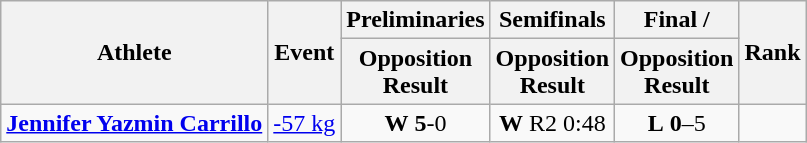<table class="wikitable">
<tr>
<th rowspan="2">Athlete</th>
<th rowspan="2">Event</th>
<th>Preliminaries</th>
<th>Semifinals</th>
<th>Final / </th>
<th rowspan="2">Rank</th>
</tr>
<tr>
<th>Opposition<br>Result</th>
<th>Opposition<br>Result</th>
<th>Opposition<br>Result</th>
</tr>
<tr align="center">
<td align="left"><strong><a href='#'>Jennifer Yazmin Carrillo</a></strong></td>
<td align="left"><a href='#'>-57 kg</a></td>
<td><strong>W</strong> <strong>5</strong>-0</td>
<td><strong>W</strong> <strong></strong> R2 0:48</td>
<td><strong>L</strong> <strong>0</strong>–5</td>
<td></td>
</tr>
</table>
